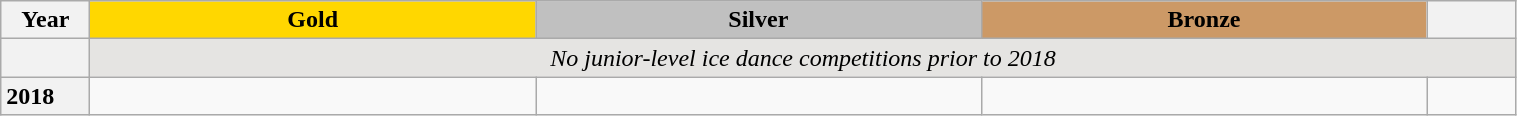<table class="wikitable unsortable" style="text-align:left; width:80%">
<tr>
<th scope="col" style="text-align:center; width:5%">Year</th>
<th scope="col" style="text-align:center; width:25%; background:gold">Gold</th>
<th scope="col" style="text-align:center; width:25%; background:silver">Silver</th>
<th scope="col" style="text-align:center; width:25%; background:#c96">Bronze</th>
<th scope="col" style="text-align:center; width:5%"></th>
</tr>
<tr>
<th scope="row" style="text-align:left"></th>
<td colspan="4" align="center" bgcolor="e5e4e2"><em>No junior-level ice dance competitions prior to 2018</em></td>
</tr>
<tr>
<th scope="row" style="text-align:left">2018</th>
<td></td>
<td></td>
<td></td>
<td></td>
</tr>
</table>
